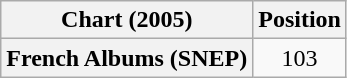<table class="wikitable plainrowheaders" style="text-align:center">
<tr>
<th scope="col">Chart (2005)</th>
<th scope="col">Position</th>
</tr>
<tr>
<th scope="row">French Albums (SNEP)</th>
<td>103</td>
</tr>
</table>
